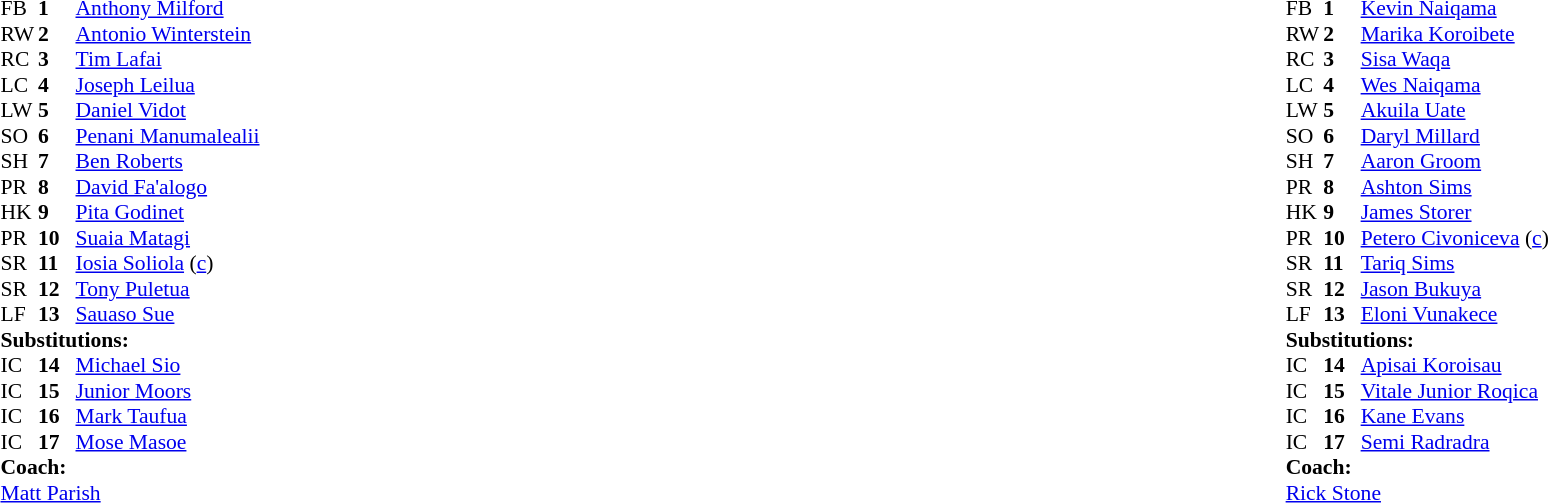<table width="100%">
<tr>
<td valign="top" width="50%"><br><table style="font-size: 90%" cellspacing="0" cellpadding="0">
<tr>
<th width="25"></th>
<th width="25"></th>
</tr>
<tr>
<td>FB</td>
<td><strong>1</strong></td>
<td><a href='#'>Anthony Milford</a></td>
</tr>
<tr>
<td>RW</td>
<td><strong>2</strong></td>
<td><a href='#'>Antonio Winterstein</a></td>
</tr>
<tr>
<td>RC</td>
<td><strong>3</strong></td>
<td><a href='#'>Tim Lafai</a></td>
</tr>
<tr>
<td>LC</td>
<td><strong>4</strong></td>
<td><a href='#'>Joseph Leilua</a></td>
</tr>
<tr>
<td>LW</td>
<td><strong>5</strong></td>
<td><a href='#'>Daniel Vidot</a></td>
</tr>
<tr>
<td>SO</td>
<td><strong>6</strong></td>
<td><a href='#'>Penani Manumalealii</a></td>
</tr>
<tr>
<td>SH</td>
<td><strong>7</strong></td>
<td><a href='#'>Ben Roberts</a></td>
</tr>
<tr>
<td>PR</td>
<td><strong>8</strong></td>
<td><a href='#'>David Fa'alogo</a></td>
</tr>
<tr>
<td>HK</td>
<td><strong>9</strong></td>
<td><a href='#'>Pita Godinet</a></td>
</tr>
<tr>
<td>PR</td>
<td><strong>10</strong></td>
<td><a href='#'>Suaia Matagi</a></td>
</tr>
<tr>
<td>SR</td>
<td><strong>11</strong></td>
<td><a href='#'>Iosia Soliola</a> (<a href='#'>c</a>)</td>
</tr>
<tr>
<td>SR</td>
<td><strong>12</strong></td>
<td><a href='#'>Tony Puletua</a></td>
</tr>
<tr>
<td>LF</td>
<td><strong>13</strong></td>
<td><a href='#'>Sauaso Sue</a></td>
</tr>
<tr>
<td colspan=3><strong>Substitutions:</strong></td>
</tr>
<tr>
<td>IC</td>
<td><strong>14</strong></td>
<td><a href='#'>Michael Sio</a></td>
</tr>
<tr>
<td>IC</td>
<td><strong>15</strong></td>
<td><a href='#'>Junior Moors</a></td>
</tr>
<tr>
<td>IC</td>
<td><strong>16</strong></td>
<td><a href='#'>Mark Taufua</a></td>
</tr>
<tr>
<td>IC</td>
<td><strong>17</strong></td>
<td><a href='#'>Mose Masoe</a></td>
</tr>
<tr>
<td colspan=3><strong>Coach:</strong></td>
</tr>
<tr>
<td colspan="4"> <a href='#'>Matt Parish</a></td>
</tr>
</table>
</td>
<td valign="top" width="50%"><br><table style="font-size: 90%" cellspacing="0" cellpadding="0" align="center">
<tr>
<th width="25"></th>
<th width="25"></th>
</tr>
<tr>
<td>FB</td>
<td><strong>1</strong></td>
<td><a href='#'>Kevin Naiqama</a></td>
</tr>
<tr>
<td>RW</td>
<td><strong>2</strong></td>
<td><a href='#'>Marika Koroibete</a></td>
</tr>
<tr>
<td>RC</td>
<td><strong>3</strong></td>
<td><a href='#'>Sisa Waqa</a></td>
</tr>
<tr>
<td>LC</td>
<td><strong>4</strong></td>
<td><a href='#'>Wes Naiqama</a></td>
</tr>
<tr>
<td>LW</td>
<td><strong>5</strong></td>
<td><a href='#'>Akuila Uate</a></td>
</tr>
<tr>
<td>SO</td>
<td><strong>6</strong></td>
<td><a href='#'>Daryl Millard</a></td>
</tr>
<tr>
<td>SH</td>
<td><strong>7</strong></td>
<td><a href='#'>Aaron Groom</a></td>
</tr>
<tr>
<td>PR</td>
<td><strong>8</strong></td>
<td><a href='#'>Ashton Sims</a></td>
</tr>
<tr>
<td>HK</td>
<td><strong>9</strong></td>
<td><a href='#'>James Storer</a></td>
</tr>
<tr>
<td>PR</td>
<td><strong>10</strong></td>
<td><a href='#'>Petero Civoniceva</a> (<a href='#'>c</a>)</td>
</tr>
<tr>
<td>SR</td>
<td><strong>11</strong></td>
<td><a href='#'>Tariq Sims</a></td>
</tr>
<tr>
<td>SR</td>
<td><strong>12</strong></td>
<td><a href='#'>Jason Bukuya</a></td>
</tr>
<tr>
<td>LF</td>
<td><strong>13</strong></td>
<td><a href='#'>Eloni Vunakece</a></td>
</tr>
<tr>
<td colspan=3><strong>Substitutions:</strong></td>
</tr>
<tr>
<td>IC</td>
<td><strong>14</strong></td>
<td><a href='#'>Apisai Koroisau</a></td>
</tr>
<tr>
<td>IC</td>
<td><strong>15</strong></td>
<td><a href='#'>Vitale Junior Roqica</a></td>
</tr>
<tr>
<td>IC</td>
<td><strong>16</strong></td>
<td><a href='#'>Kane Evans</a></td>
</tr>
<tr>
<td>IC</td>
<td><strong>17</strong></td>
<td><a href='#'>Semi Radradra</a></td>
</tr>
<tr>
<td colspan=3><strong>Coach:</strong></td>
</tr>
<tr>
<td colspan="4"> <a href='#'>Rick Stone</a></td>
</tr>
</table>
</td>
</tr>
</table>
